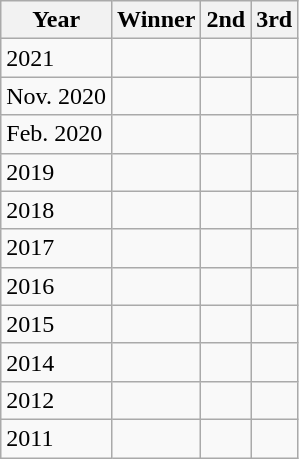<table class="wikitable">
<tr>
<th>Year</th>
<th>Winner</th>
<th>2nd</th>
<th>3rd</th>
</tr>
<tr>
<td>2021</td>
<td></td>
<td></td>
<td></td>
</tr>
<tr>
<td>Nov. 2020</td>
<td></td>
<td></td>
<td></td>
</tr>
<tr>
<td>Feb. 2020</td>
<td></td>
<td></td>
<td></td>
</tr>
<tr>
<td>2019</td>
<td><s></s></td>
<td></td>
<td></td>
</tr>
<tr>
<td>2018</td>
<td></td>
<td></td>
<td></td>
</tr>
<tr>
<td>2017</td>
<td></td>
<td></td>
<td></td>
</tr>
<tr>
<td>2016</td>
<td></td>
<td></td>
<td></td>
</tr>
<tr>
<td>2015</td>
<td></td>
<td></td>
<td></td>
</tr>
<tr>
<td>2014</td>
<td></td>
<td></td>
<td></td>
</tr>
<tr>
<td>2012</td>
<td></td>
<td></td>
<td></td>
</tr>
<tr>
<td>2011</td>
<td></td>
<td></td>
<td></td>
</tr>
</table>
